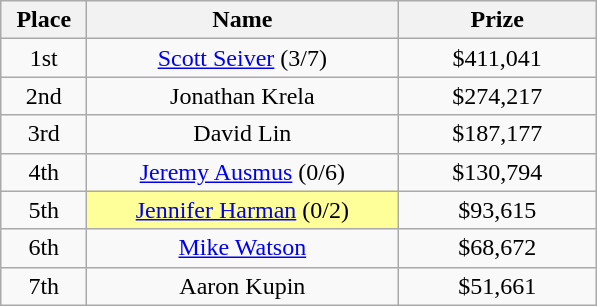<table class="wikitable">
<tr>
<th width="50">Place</th>
<th width="200">Name</th>
<th width="125">Prize</th>
</tr>
<tr>
<td align=center>1st</td>
<td align=center> <a href='#'>Scott Seiver</a> (3/7)</td>
<td align=center>$411,041</td>
</tr>
<tr>
<td align=center>2nd</td>
<td align=center> Jonathan Krela</td>
<td align=center>$274,217</td>
</tr>
<tr>
<td align=center>3rd</td>
<td align=center> David Lin</td>
<td align=center>$187,177</td>
</tr>
<tr>
<td align=center>4th</td>
<td align=center> <a href='#'>Jeremy Ausmus</a> (0/6)</td>
<td align=center>$130,794</td>
</tr>
<tr>
<td align=center>5th</td>
<td align=center style=background-color:#FFFF99> <a href='#'>Jennifer Harman</a> (0/2)</td>
<td align=center>$93,615</td>
</tr>
<tr>
<td align=center>6th</td>
<td align=center> <a href='#'>Mike Watson</a></td>
<td align=center>$68,672</td>
</tr>
<tr>
<td align=center>7th</td>
<td align=center> Aaron Kupin</td>
<td align=center>$51,661</td>
</tr>
</table>
